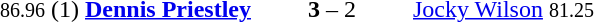<table style="text-align:center">
<tr>
<th width=223></th>
<th width=100></th>
<th width=223></th>
</tr>
<tr>
<td align=right><small>86.96</small> (1) <strong><a href='#'>Dennis Priestley</a></strong> </td>
<td><strong>3</strong> – 2</td>
<td align=left> <a href='#'>Jocky Wilson</a> <small>81.25</small></td>
</tr>
</table>
